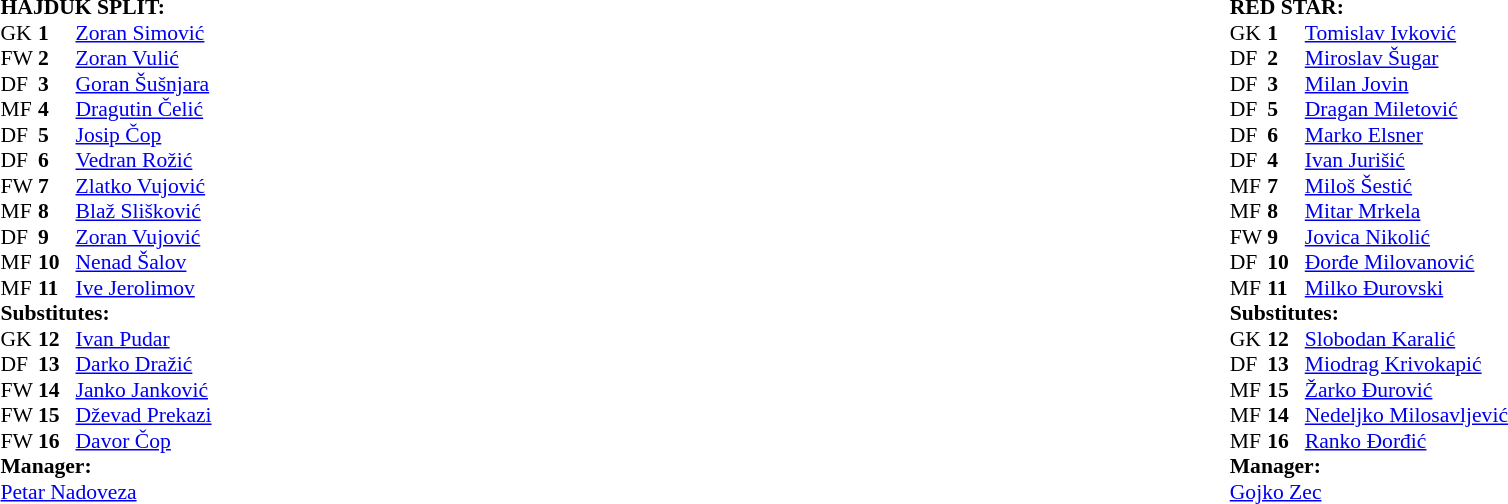<table width="100%">
<tr>
<td valign="top" width="50%"><br><table style="font-size: 90%" cellspacing="0" cellpadding="0">
<tr>
<td colspan="4"><strong>HAJDUK SPLIT:</strong></td>
</tr>
<tr>
<th width="25"></th>
<th width="25"></th>
<th width="200"></th>
<th></th>
</tr>
<tr>
<td>GK</td>
<td><strong>1</strong></td>
<td> <a href='#'>Zoran Simović</a></td>
</tr>
<tr>
<td>FW</td>
<td><strong>2</strong></td>
<td> <a href='#'>Zoran Vulić</a></td>
</tr>
<tr>
<td>DF</td>
<td><strong>3</strong></td>
<td> <a href='#'>Goran Šušnjara</a></td>
</tr>
<tr>
<td>MF</td>
<td><strong>4</strong></td>
<td> <a href='#'>Dragutin Čelić</a></td>
<td></td>
</tr>
<tr>
<td>DF</td>
<td><strong>5</strong></td>
<td> <a href='#'>Josip Čop</a></td>
</tr>
<tr>
<td>DF</td>
<td><strong>6</strong></td>
<td> <a href='#'>Vedran Rožić</a></td>
</tr>
<tr>
<td>FW</td>
<td><strong>7</strong></td>
<td> <a href='#'>Zlatko Vujović</a></td>
</tr>
<tr>
<td>MF</td>
<td><strong>8</strong></td>
<td> <a href='#'>Blaž Slišković</a></td>
</tr>
<tr>
<td>DF</td>
<td><strong>9</strong></td>
<td> <a href='#'>Zoran Vujović</a></td>
</tr>
<tr>
<td>MF</td>
<td><strong>10</strong></td>
<td> <a href='#'>Nenad Šalov</a></td>
</tr>
<tr>
<td>MF</td>
<td><strong>11</strong></td>
<td> <a href='#'>Ive Jerolimov</a></td>
</tr>
<tr>
<td colspan=4><strong>Substitutes:</strong></td>
</tr>
<tr>
<td>GK</td>
<td><strong>12</strong></td>
<td> <a href='#'>Ivan Pudar</a></td>
</tr>
<tr>
<td>DF</td>
<td><strong>13</strong></td>
<td> <a href='#'>Darko Dražić</a></td>
</tr>
<tr>
<td>FW</td>
<td><strong>14</strong></td>
<td> <a href='#'>Janko Janković</a></td>
</tr>
<tr>
<td>FW</td>
<td><strong>15</strong></td>
<td> <a href='#'>Dževad Prekazi</a></td>
<td></td>
</tr>
<tr>
<td>FW</td>
<td><strong>16</strong></td>
<td> <a href='#'>Davor Čop</a></td>
</tr>
<tr>
<td colspan=4><strong>Manager:</strong></td>
</tr>
<tr>
<td colspan="4"> <a href='#'>Petar Nadoveza</a></td>
</tr>
</table>
</td>
<td valign="top" width="50%"><br><table style="font-size: 90%" cellspacing="0" cellpadding="0" align="center">
<tr>
<td colspan="4"><strong>RED STAR:</strong></td>
</tr>
<tr>
<th width="25"></th>
<th width="25"></th>
<th width="200"></th>
<th></th>
</tr>
<tr>
<td>GK</td>
<td><strong>1</strong></td>
<td> <a href='#'>Tomislav Ivković</a></td>
</tr>
<tr>
<td>DF</td>
<td><strong>2</strong></td>
<td> <a href='#'>Miroslav Šugar</a></td>
</tr>
<tr>
<td>DF</td>
<td><strong>3</strong></td>
<td> <a href='#'>Milan Jovin</a></td>
</tr>
<tr>
<td>DF</td>
<td><strong>5</strong></td>
<td> <a href='#'>Dragan Miletović</a></td>
</tr>
<tr>
<td>DF</td>
<td><strong>6</strong></td>
<td> <a href='#'>Marko Elsner</a></td>
</tr>
<tr>
<td>DF</td>
<td><strong>4</strong></td>
<td> <a href='#'>Ivan Jurišić</a></td>
</tr>
<tr>
<td>MF</td>
<td><strong>7</strong></td>
<td> <a href='#'>Miloš Šestić</a></td>
</tr>
<tr>
<td>MF</td>
<td><strong>8</strong></td>
<td> <a href='#'>Mitar Mrkela</a></td>
<td></td>
</tr>
<tr>
<td>FW</td>
<td><strong>9</strong></td>
<td> <a href='#'>Jovica Nikolić</a></td>
<td></td>
</tr>
<tr>
<td>DF</td>
<td><strong>10</strong></td>
<td> <a href='#'>Đorđe Milovanović</a></td>
</tr>
<tr>
<td>MF</td>
<td><strong>11</strong></td>
<td> <a href='#'>Milko Đurovski</a></td>
</tr>
<tr>
<td colspan=4><strong>Substitutes:</strong></td>
</tr>
<tr>
<td>GK</td>
<td><strong>12</strong></td>
<td> <a href='#'>Slobodan Karalić</a></td>
</tr>
<tr>
<td>DF</td>
<td><strong>13</strong></td>
<td> <a href='#'>Miodrag Krivokapić</a></td>
</tr>
<tr>
<td>MF</td>
<td><strong>15</strong></td>
<td> <a href='#'>Žarko Đurović</a></td>
<td></td>
</tr>
<tr>
<td>MF</td>
<td><strong>14</strong></td>
<td> <a href='#'>Nedeljko Milosavljević</a></td>
<td></td>
</tr>
<tr>
<td>MF</td>
<td><strong>16</strong></td>
<td> <a href='#'>Ranko Đorđić</a></td>
</tr>
<tr>
<td colspan=4><strong>Manager:</strong></td>
</tr>
<tr>
<td colspan="4"> <a href='#'>Gojko Zec</a></td>
</tr>
</table>
</td>
</tr>
</table>
